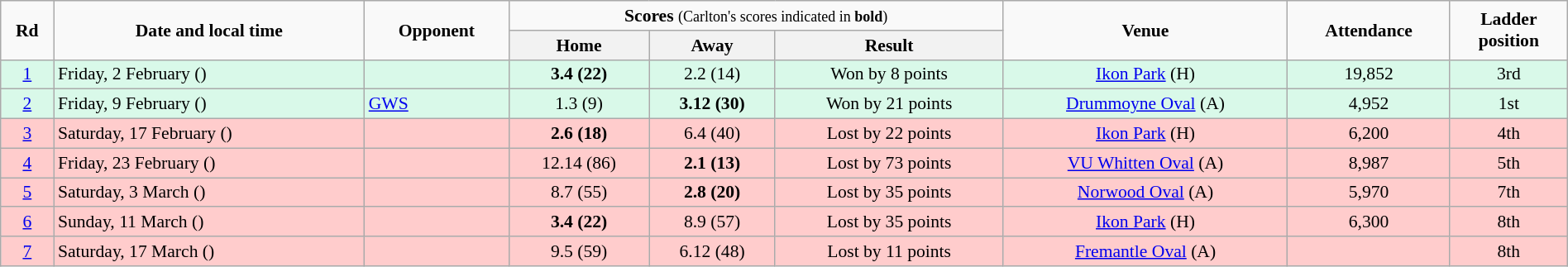<table class="wikitable" style="font-size:90%; text-align:center; width: 100%; margin-left: auto; margin-right: auto;">
<tr>
<td rowspan=2><strong>Rd</strong></td>
<td rowspan=2><strong>Date and local time</strong></td>
<td rowspan=2><strong>Opponent</strong></td>
<td colspan=3><strong>Scores</strong> <small>(Carlton's scores indicated in <strong>bold</strong>)</small></td>
<td rowspan=2><strong>Venue</strong></td>
<td rowspan=2><strong>Attendance</strong></td>
<td rowspan=2><strong>Ladder<br>position</strong></td>
</tr>
<tr>
<th>Home</th>
<th>Away</th>
<th>Result</th>
</tr>
<tr style="background:#d9f9e9;">
<td><a href='#'>1</a></td>
<td align=left>Friday, 2 February ()</td>
<td align=left></td>
<td><strong>3.4 (22)</strong></td>
<td>2.2 (14)</td>
<td>Won by 8 points</td>
<td><a href='#'>Ikon Park</a> (H)</td>
<td>19,852</td>
<td>3rd</td>
</tr>
<tr style="background:#d9f9e9;">
<td><a href='#'>2</a></td>
<td align=left>Friday, 9 February ()</td>
<td align=left><a href='#'>GWS</a></td>
<td>1.3 (9)</td>
<td><strong>3.12 (30)</strong></td>
<td>Won by 21 points</td>
<td><a href='#'>Drummoyne Oval</a> (A)</td>
<td>4,952</td>
<td>1st</td>
</tr>
<tr style="background:#fcc;">
<td><a href='#'>3</a></td>
<td align=left>Saturday, 17 February ()</td>
<td align=left></td>
<td><strong>2.6 (18)</strong></td>
<td>6.4 (40)</td>
<td>Lost by 22 points</td>
<td><a href='#'>Ikon Park</a> (H)</td>
<td>6,200</td>
<td>4th</td>
</tr>
<tr style="background:#fcc;">
<td><a href='#'>4</a></td>
<td align=left>Friday, 23 February ()</td>
<td align=left></td>
<td>12.14 (86)</td>
<td><strong>2.1 (13)</strong></td>
<td>Lost by 73 points</td>
<td><a href='#'>VU Whitten Oval</a> (A)</td>
<td>8,987</td>
<td>5th</td>
</tr>
<tr style="background:#fcc;">
<td><a href='#'>5</a></td>
<td align=left>Saturday, 3 March ()</td>
<td align=left></td>
<td>8.7 (55)</td>
<td><strong>2.8 (20)</strong></td>
<td>Lost by 35 points</td>
<td><a href='#'>Norwood Oval</a> (A)</td>
<td>5,970</td>
<td>7th</td>
</tr>
<tr style="background:#fcc;">
<td><a href='#'>6</a></td>
<td align=left>Sunday, 11 March ()</td>
<td align=left></td>
<td><strong>3.4 (22)</strong></td>
<td>8.9 (57)</td>
<td>Lost by 35 points</td>
<td><a href='#'>Ikon Park</a> (H)</td>
<td>6,300</td>
<td>8th</td>
</tr>
<tr style="background:#fcc;">
<td><a href='#'>7</a></td>
<td align=left>Saturday, 17 March ()</td>
<td align=left></td>
<td>9.5 (59)</td>
<td>6.12 (48)</td>
<td>Lost by 11 points</td>
<td><a href='#'>Fremantle Oval</a> (A)</td>
<td></td>
<td>8th</td>
</tr>
</table>
